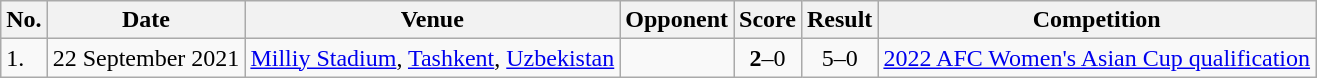<table class="wikitable">
<tr>
<th>No.</th>
<th>Date</th>
<th>Venue</th>
<th>Opponent</th>
<th>Score</th>
<th>Result</th>
<th>Competition</th>
</tr>
<tr>
<td>1.</td>
<td>22 September 2021</td>
<td><a href='#'>Milliy Stadium</a>, <a href='#'>Tashkent</a>, <a href='#'>Uzbekistan</a></td>
<td></td>
<td align=center><strong>2</strong>–0</td>
<td align=center>5–0</td>
<td><a href='#'>2022 AFC Women's Asian Cup qualification</a></td>
</tr>
</table>
